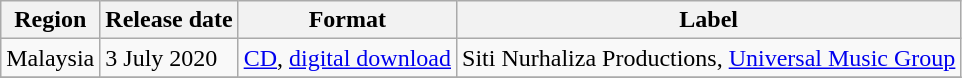<table class="wikitable">
<tr>
<th>Region</th>
<th>Release date</th>
<th>Format</th>
<th>Label</th>
</tr>
<tr>
<td>Malaysia</td>
<td>3 July 2020</td>
<td><a href='#'>CD</a>, <a href='#'>digital download</a></td>
<td>Siti Nurhaliza Productions, <a href='#'>Universal Music Group</a></td>
</tr>
<tr>
</tr>
</table>
